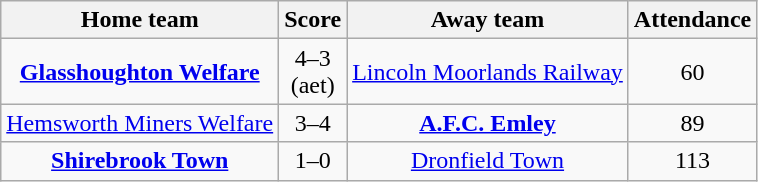<table class="wikitable" style="text-align: center">
<tr>
<th>Home team</th>
<th>Score</th>
<th>Away team</th>
<th>Attendance</th>
</tr>
<tr>
<td><strong><a href='#'>Glasshoughton Welfare</a></strong></td>
<td>4–3<br>(aet)</td>
<td><a href='#'>Lincoln Moorlands Railway</a></td>
<td>60</td>
</tr>
<tr>
<td><a href='#'>Hemsworth Miners Welfare</a></td>
<td>3–4</td>
<td><strong><a href='#'>A.F.C. Emley</a></strong></td>
<td>89</td>
</tr>
<tr>
<td><strong><a href='#'>Shirebrook Town</a></strong></td>
<td>1–0</td>
<td><a href='#'>Dronfield Town</a></td>
<td>113</td>
</tr>
</table>
